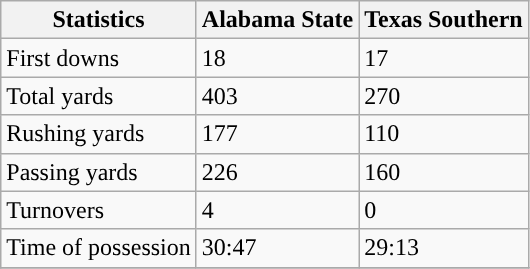<table class="wikitable">
<tr>
<th>Statistics</th>
<th>Alabama State</th>
<th>Texas Southern</th>
</tr>
<tr>
<td>First downs</td>
<td>18</td>
<td>17</td>
</tr>
<tr>
<td>Total yards</td>
<td>403</td>
<td>270</td>
</tr>
<tr>
<td>Rushing yards</td>
<td>177</td>
<td>110</td>
</tr>
<tr>
<td>Passing yards</td>
<td>226</td>
<td>160</td>
</tr>
<tr>
<td>Turnovers</td>
<td>4</td>
<td>0</td>
</tr>
<tr>
<td>Time of possession</td>
<td>30:47</td>
<td>29:13</td>
</tr>
<tr>
</tr>
</table>
